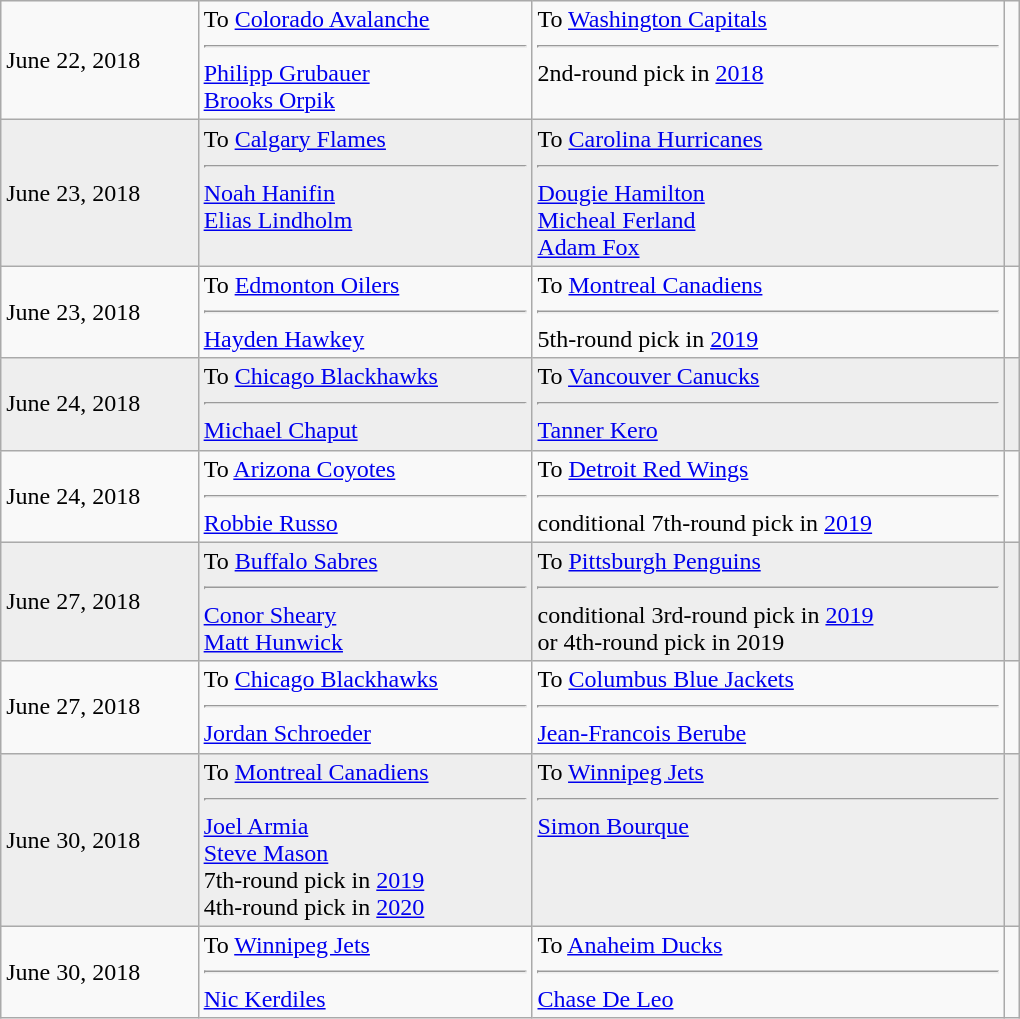<table class="wikitable" style="border:1px solid #999999; width:680px;">
<tr>
<td>June 22, 2018</td>
<td valign="top">To <a href='#'>Colorado Avalanche</a><hr><a href='#'>Philipp Grubauer</a><br><a href='#'>Brooks Orpik</a></td>
<td valign="top">To <a href='#'>Washington Capitals</a><hr>2nd-round pick in <a href='#'>2018</a></td>
<td></td>
</tr>
<tr bgcolor="eeeeee">
<td>June 23, 2018</td>
<td valign="top">To <a href='#'>Calgary Flames</a><hr><a href='#'>Noah Hanifin</a><br><a href='#'>Elias Lindholm</a></td>
<td valign="top">To <a href='#'>Carolina Hurricanes</a><hr><a href='#'>Dougie Hamilton</a><br><a href='#'>Micheal Ferland</a><br><a href='#'>Adam Fox</a></td>
<td></td>
</tr>
<tr>
<td>June 23, 2018</td>
<td valign="top">To <a href='#'>Edmonton Oilers</a><hr><a href='#'>Hayden Hawkey</a></td>
<td valign="top">To <a href='#'>Montreal Canadiens</a><hr>5th-round pick in <a href='#'>2019</a></td>
<td></td>
</tr>
<tr bgcolor="eeeeee">
<td>June 24, 2018</td>
<td valign="top">To <a href='#'>Chicago Blackhawks</a><hr><a href='#'>Michael Chaput</a></td>
<td valign="top">To <a href='#'>Vancouver Canucks</a><hr><a href='#'>Tanner Kero</a></td>
<td></td>
</tr>
<tr>
<td>June 24, 2018</td>
<td valign="top">To <a href='#'>Arizona Coyotes</a><hr><a href='#'>Robbie Russo</a></td>
<td valign="top">To <a href='#'>Detroit Red Wings</a><hr><span>conditional</span> 7th-round pick in <a href='#'>2019</a></td>
<td></td>
</tr>
<tr bgcolor="eeeeee">
<td>June 27, 2018</td>
<td valign="top">To <a href='#'>Buffalo Sabres</a><hr><a href='#'>Conor Sheary</a><br><a href='#'>Matt Hunwick</a></td>
<td valign="top">To <a href='#'>Pittsburgh Penguins</a><hr><span>conditional</span> 3rd-round pick in <a href='#'>2019</a><br>or 4th-round pick in 2019</td>
<td></td>
</tr>
<tr>
<td>June 27, 2018</td>
<td valign="top">To <a href='#'>Chicago Blackhawks</a><hr><a href='#'>Jordan Schroeder</a></td>
<td valign="top">To <a href='#'>Columbus Blue Jackets</a><hr><a href='#'>Jean-Francois Berube</a></td>
<td></td>
</tr>
<tr bgcolor="eeeeee">
<td>June 30, 2018</td>
<td valign="top">To <a href='#'>Montreal Canadiens</a><hr><a href='#'>Joel Armia</a><br><a href='#'>Steve Mason</a><br>7th-round pick in <a href='#'>2019</a><br>4th-round pick in <a href='#'>2020</a></td>
<td valign="top">To <a href='#'>Winnipeg Jets</a><hr><a href='#'>Simon Bourque</a></td>
<td></td>
</tr>
<tr>
<td>June 30, 2018</td>
<td valign="top">To <a href='#'>Winnipeg Jets</a><hr><a href='#'>Nic Kerdiles</a></td>
<td valign="top">To <a href='#'>Anaheim Ducks</a><hr><a href='#'>Chase De Leo</a></td>
<td></td>
</tr>
</table>
